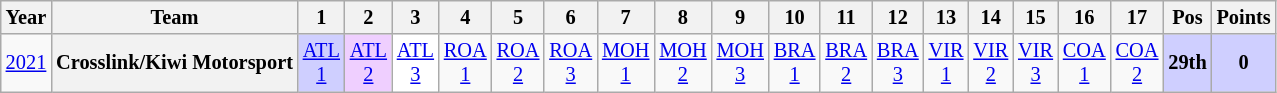<table class="wikitable" style="text-align:center; font-size:85%">
<tr>
<th>Year</th>
<th>Team</th>
<th>1</th>
<th>2</th>
<th>3</th>
<th>4</th>
<th>5</th>
<th>6</th>
<th>7</th>
<th>8</th>
<th>9</th>
<th>10</th>
<th>11</th>
<th>12</th>
<th>13</th>
<th>14</th>
<th>15</th>
<th>16</th>
<th>17</th>
<th>Pos</th>
<th>Points</th>
</tr>
<tr>
<td><a href='#'>2021</a></td>
<th nowrap>Crosslink/Kiwi Motorsport</th>
<td style="background:#CFCFFF;"><a href='#'>ATL<br>1</a><br></td>
<td style="background:#EFCFFF;"><a href='#'>ATL<br>2</a><br></td>
<td style="background:#FFFFFF;"><a href='#'>ATL<br>3</a><br></td>
<td><a href='#'>ROA<br>1</a></td>
<td><a href='#'>ROA<br>2</a></td>
<td><a href='#'>ROA<br>3</a></td>
<td><a href='#'>MOH<br>1</a></td>
<td><a href='#'>MOH<br>2</a></td>
<td><a href='#'>MOH<br>3</a></td>
<td><a href='#'>BRA<br>1</a></td>
<td><a href='#'>BRA<br>2</a></td>
<td><a href='#'>BRA<br>3</a></td>
<td><a href='#'>VIR<br>1</a></td>
<td><a href='#'>VIR<br>2</a></td>
<td><a href='#'>VIR<br>3</a></td>
<td><a href='#'>COA<br>1</a></td>
<td><a href='#'>COA<br>2</a></td>
<th style="background:#CFCFFF;">29th</th>
<th style="background:#CFCFFF;">0</th>
</tr>
</table>
